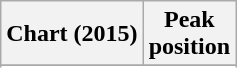<table class="wikitable sortable">
<tr>
<th scope="col">Chart (2015)</th>
<th scope="col">Peak<br>position</th>
</tr>
<tr>
</tr>
<tr>
</tr>
<tr>
</tr>
<tr>
</tr>
</table>
